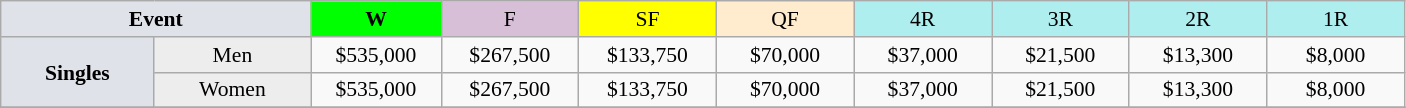<table class=wikitable style=font-size:90%;text-align:center>
<tr>
<td width=200 colspan=2 bgcolor=#dfe2e9><strong>Event</strong></td>
<td width=80 bgcolor=lime><strong>W</strong></td>
<td width=85 bgcolor=#D8BFD8>F</td>
<td width=85 bgcolor=#FFFF00>SF</td>
<td width=85 bgcolor=#ffebcd>QF</td>
<td width=85 bgcolor=#afeeee>4R</td>
<td width=85 bgcolor=#afeeee>3R</td>
<td width=85 bgcolor=#afeeee>2R</td>
<td width=85 bgcolor=#afeeee>1R</td>
</tr>
<tr>
<td rowspan=2 bgcolor=#dfe2e9><strong>Singles</strong> </td>
<td bgcolor=#EDEDED>Men</td>
<td>$535,000</td>
<td>$267,500</td>
<td>$133,750</td>
<td>$70,000</td>
<td>$37,000</td>
<td>$21,500</td>
<td>$13,300</td>
<td>$8,000</td>
</tr>
<tr>
<td bgcolor=#EDEDED>Women</td>
<td>$535,000</td>
<td>$267,500</td>
<td>$133,750</td>
<td>$70,000</td>
<td>$37,000</td>
<td>$21,500</td>
<td>$13,300</td>
<td>$8,000</td>
</tr>
<tr>
</tr>
</table>
